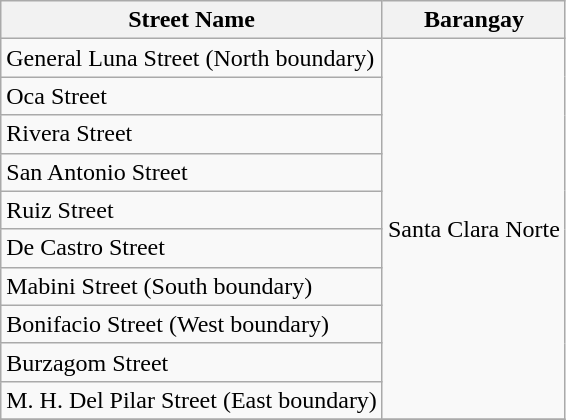<table class="wikitable">
<tr>
<th>Street Name</th>
<th>Barangay</th>
</tr>
<tr>
<td>General Luna Street (North boundary)</td>
<td rowspan="10">Santa Clara Norte</td>
</tr>
<tr>
<td>Oca Street </td>
</tr>
<tr>
<td>Rivera Street </td>
</tr>
<tr>
<td>San Antonio Street </td>
</tr>
<tr>
<td>Ruiz Street </td>
</tr>
<tr>
<td>De Castro Street </td>
</tr>
<tr>
<td>Mabini Street (South boundary) </td>
</tr>
<tr>
<td>Bonifacio Street (West boundary) </td>
</tr>
<tr>
<td>Burzagom Street </td>
</tr>
<tr>
<td>M. H. Del Pilar Street (East boundary) </td>
</tr>
<tr>
</tr>
</table>
